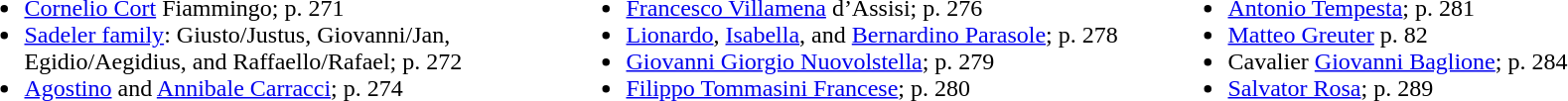<table>
<tr>
<td colspan="3"></td>
</tr>
<tr ---->
<td width="400" valign="top"><br><ul><li><a href='#'>Cornelio Cort</a> Fiammingo; p. 271</li><li><a href='#'>Sadeler family</a>: Giusto/Justus, Giovanni/Jan, Egidio/Aegidius, and Raffaello/Rafael; p. 272</li><li><a href='#'>Agostino</a> and <a href='#'>Annibale Carracci</a>; p. 274</li></ul></td>
<td width="400" valign="top"><br><ul><li><a href='#'>Francesco Villamena</a> d’Assisi; p. 276</li><li><a href='#'>Lionardo</a>, <a href='#'>Isabella</a>, and <a href='#'>Bernardino Parasole</a>; p. 278</li><li><a href='#'>Giovanni Giorgio Nuovolstella</a>; p. 279</li><li><a href='#'>Filippo Tommasini Francese</a>; p. 280</li></ul></td>
<td width="400" valign="top"><br><ul><li><a href='#'>Antonio Tempesta</a>; p. 281</li><li><a href='#'>Matteo Greuter</a> p. 82</li><li>Cavalier <a href='#'>Giovanni Baglione</a>; p. 284</li><li><a href='#'>Salvator Rosa</a>; p. 289</li></ul></td>
</tr>
</table>
